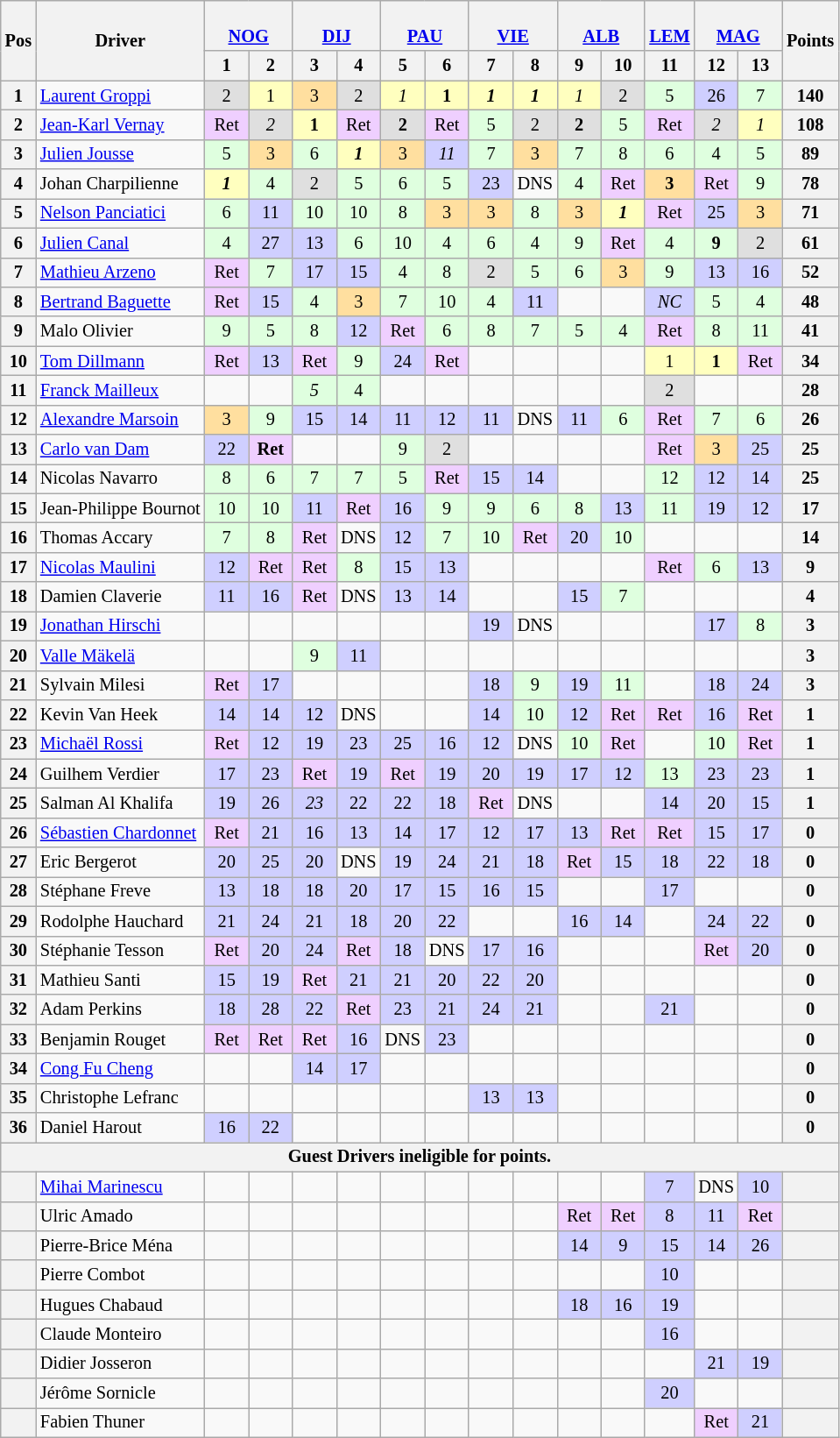<table class="wikitable" style="font-size:85%; text-align:center;">
<tr>
<th rowspan=2>Pos</th>
<th rowspan=2>Driver</th>
<th colspan=2><br><a href='#'>NOG</a></th>
<th colspan=2><br><a href='#'>DIJ</a></th>
<th colspan=2><br><a href='#'>PAU</a></th>
<th colspan=2><br><a href='#'>VIE</a></th>
<th colspan=2><br><a href='#'>ALB</a></th>
<th><br><a href='#'>LEM</a></th>
<th colspan=2><br><a href='#'>MAG</a></th>
<th rowspan=2>Points</th>
</tr>
<tr>
<th width="27">1</th>
<th width="27">2</th>
<th width="27">3</th>
<th width="27">4</th>
<th width="27">5</th>
<th width="27">6</th>
<th width="27">7</th>
<th width="27">8</th>
<th width="27">9</th>
<th width="27">10</th>
<th width="27">11</th>
<th width="27">12</th>
<th width="27">13</th>
</tr>
<tr>
<th>1</th>
<td align=left> <a href='#'>Laurent Groppi</a></td>
<td style="background:#DFDFDF;">2</td>
<td style="background:#FFFFBF;">1</td>
<td style="background:#FFDF9F;">3</td>
<td style="background:#DFDFDF;">2</td>
<td style="background:#FFFFBF;"><em>1</em></td>
<td style="background:#FFFFBF;"><strong>1</strong></td>
<td style="background:#FFFFBF;"><strong><em>1</em></strong></td>
<td style="background:#FFFFBF;"><strong><em>1</em></strong></td>
<td style="background:#FFFFBF;"><em>1</em></td>
<td style="background:#DFDFDF;">2</td>
<td style="background:#DFFFDF;">5</td>
<td style="background:#CFCFFF;">26</td>
<td style="background:#DFFFDF;">7</td>
<th>140</th>
</tr>
<tr>
<th>2</th>
<td align=left> <a href='#'>Jean-Karl Vernay</a></td>
<td style="background:#EFCFFF;">Ret</td>
<td style="background:#DFDFDF;"><em>2</em></td>
<td style="background:#FFFFBF;"><strong>1</strong></td>
<td style="background:#EFCFFF;">Ret</td>
<td style="background:#DFDFDF;"><strong>2</strong></td>
<td style="background:#EFCFFF;">Ret</td>
<td style="background:#DFFFDF;">5</td>
<td style="background:#DFDFDF;">2</td>
<td style="background:#DFDFDF;"><strong>2</strong></td>
<td style="background:#DFFFDF;">5</td>
<td style="background:#EFCFFF;">Ret</td>
<td style="background:#DFDFDF;"><em>2</em></td>
<td style="background:#FFFFBF;"><em>1</em></td>
<th>108</th>
</tr>
<tr>
<th>3</th>
<td align=left> <a href='#'>Julien Jousse</a></td>
<td style="background:#DFFFDF;">5</td>
<td style="background:#FFDF9F;">3</td>
<td style="background:#DFFFDF;">6</td>
<td style="background:#FFFFBF;"><strong><em>1</em></strong></td>
<td style="background:#FFDF9F;">3</td>
<td style="background:#CFCFFF;"><em>11</em></td>
<td style="background:#DFFFDF;">7</td>
<td style="background:#FFDF9F;">3</td>
<td style="background:#DFFFDF;">7</td>
<td style="background:#DFFFDF;">8</td>
<td style="background:#DFFFDF;">6</td>
<td style="background:#DFFFDF;">4</td>
<td style="background:#DFFFDF;">5</td>
<th>89</th>
</tr>
<tr>
<th>4</th>
<td align=left> Johan Charpilienne</td>
<td style="background:#FFFFBF;"><strong><em>1</em></strong></td>
<td style="background:#DFFFDF;">4</td>
<td style="background:#DFDFDF;">2</td>
<td style="background:#DFFFDF;">5</td>
<td style="background:#DFFFDF;">6</td>
<td style="background:#DFFFDF;">5</td>
<td style="background:#CFCFFF;">23</td>
<td>DNS</td>
<td style="background:#DFFFDF;">4</td>
<td style="background:#EFCFFF;">Ret</td>
<td style="background:#FFDF9F;"><strong>3</strong></td>
<td style="background:#EFCFFF;">Ret</td>
<td style="background:#DFFFDF;">9</td>
<th>78</th>
</tr>
<tr>
<th>5</th>
<td align=left> <a href='#'>Nelson Panciatici</a></td>
<td style="background:#DFFFDF;">6</td>
<td style="background:#CFCFFF;">11</td>
<td style="background:#DFFFDF;">10</td>
<td style="background:#DFFFDF;">10</td>
<td style="background:#DFFFDF;">8</td>
<td style="background:#FFDF9F;">3</td>
<td style="background:#FFDF9F;">3</td>
<td style="background:#DFFFDF;">8</td>
<td style="background:#FFDF9F;">3</td>
<td style="background:#FFFFBF;"><strong><em>1</em></strong></td>
<td style="background:#EFCFFF;">Ret</td>
<td style="background:#CFCFFF;">25</td>
<td style="background:#FFDF9F;">3</td>
<th>71</th>
</tr>
<tr>
<th>6</th>
<td align=left> <a href='#'>Julien Canal</a></td>
<td style="background:#DFFFDF;">4</td>
<td style="background:#CFCFFF;">27</td>
<td style="background:#CFCFFF;">13</td>
<td style="background:#DFFFDF;">6</td>
<td style="background:#DFFFDF;">10</td>
<td style="background:#DFFFDF;">4</td>
<td style="background:#DFFFDF;">6</td>
<td style="background:#DFFFDF;">4</td>
<td style="background:#DFFFDF;">9</td>
<td style="background:#EFCFFF;">Ret</td>
<td style="background:#DFFFDF;">4</td>
<td style="background:#DFFFDF;"><strong>9</strong></td>
<td style="background:#DFDFDF;">2</td>
<th>61</th>
</tr>
<tr>
<th>7</th>
<td align=left> <a href='#'>Mathieu Arzeno</a></td>
<td style="background:#EFCFFF;">Ret</td>
<td style="background:#DFFFDF;">7</td>
<td style="background:#CFCFFF;">17</td>
<td style="background:#CFCFFF;">15</td>
<td style="background:#DFFFDF;">4</td>
<td style="background:#DFFFDF;">8</td>
<td style="background:#DFDFDF;">2</td>
<td style="background:#DFFFDF;">5</td>
<td style="background:#DFFFDF;">6</td>
<td style="background:#FFDF9F;">3</td>
<td style="background:#DFFFDF;">9</td>
<td style="background:#CFCFFF;">13</td>
<td style="background:#CFCFFF;">16</td>
<th>52</th>
</tr>
<tr>
<th>8</th>
<td align=left> <a href='#'>Bertrand Baguette</a></td>
<td style="background:#EFCFFF;">Ret</td>
<td style="background:#CFCFFF;">15</td>
<td style="background:#DFFFDF;">4</td>
<td style="background:#FFDF9F;">3</td>
<td style="background:#DFFFDF;">7</td>
<td style="background:#DFFFDF;">10</td>
<td style="background:#DFFFDF;">4</td>
<td style="background:#CFCFFF;">11</td>
<td></td>
<td></td>
<td style="background:#CFCFFF;"><em>NC</em></td>
<td style="background:#DFFFDF;">5</td>
<td style="background:#DFFFDF;">4</td>
<th>48</th>
</tr>
<tr>
<th>9</th>
<td align=left> Malo Olivier</td>
<td style="background:#DFFFDF;">9</td>
<td style="background:#DFFFDF;">5</td>
<td style="background:#DFFFDF;">8</td>
<td style="background:#CFCFFF;">12</td>
<td style="background:#EFCFFF;">Ret</td>
<td style="background:#DFFFDF;">6</td>
<td style="background:#DFFFDF;">8</td>
<td style="background:#DFFFDF;">7</td>
<td style="background:#DFFFDF;">5</td>
<td style="background:#DFFFDF;">4</td>
<td style="background:#EFCFFF;">Ret</td>
<td style="background:#DFFFDF;">8</td>
<td style="background:#DFFFDF;">11</td>
<th>41</th>
</tr>
<tr>
<th>10</th>
<td align=left> <a href='#'>Tom Dillmann</a></td>
<td style="background:#EFCFFF;">Ret</td>
<td style="background:#CFCFFF;">13</td>
<td style="background:#EFCFFF;">Ret</td>
<td style="background:#DFFFDF;">9</td>
<td style="background:#CFCFFF;">24</td>
<td style="background:#EFCFFF;">Ret</td>
<td></td>
<td></td>
<td></td>
<td></td>
<td style="background:#FFFFBF;">1</td>
<td style="background:#FFFFBF;"><strong>1</strong></td>
<td style="background:#EFCFFF;">Ret</td>
<th>34</th>
</tr>
<tr>
<th>11</th>
<td align=left> <a href='#'>Franck Mailleux</a></td>
<td></td>
<td></td>
<td style="background:#DFFFDF;"><em>5</em></td>
<td style="background:#DFFFDF;">4</td>
<td></td>
<td></td>
<td></td>
<td></td>
<td></td>
<td></td>
<td style="background:#DFDFDF;">2</td>
<td></td>
<td></td>
<th>28</th>
</tr>
<tr>
<th>12</th>
<td align=left> <a href='#'>Alexandre Marsoin</a></td>
<td style="background:#FFDF9F;">3</td>
<td style="background:#DFFFDF;">9</td>
<td style="background:#CFCFFF;">15</td>
<td style="background:#CFCFFF;">14</td>
<td style="background:#CFCFFF;">11</td>
<td style="background:#CFCFFF;">12</td>
<td style="background:#CFCFFF;">11</td>
<td>DNS</td>
<td style="background:#CFCFFF;">11</td>
<td style="background:#DFFFDF;">6</td>
<td style="background:#EFCFFF;">Ret</td>
<td style="background:#DFFFDF;">7</td>
<td style="background:#DFFFDF;">6</td>
<th>26</th>
</tr>
<tr>
<th>13</th>
<td align=left> <a href='#'>Carlo van Dam</a></td>
<td style="background:#CFCFFF;">22</td>
<td style="background:#EFCFFF;"><strong>Ret</strong></td>
<td></td>
<td></td>
<td style="background:#DFFFDF;">9</td>
<td style="background:#DFDFDF;">2</td>
<td></td>
<td></td>
<td></td>
<td></td>
<td style="background:#EFCFFF;">Ret</td>
<td style="background:#FFDF9F;">3</td>
<td style="background:#CFCFFF;">25</td>
<th>25</th>
</tr>
<tr>
<th>14</th>
<td align=left> Nicolas Navarro</td>
<td style="background:#DFFFDF;">8</td>
<td style="background:#DFFFDF;">6</td>
<td style="background:#DFFFDF;">7</td>
<td style="background:#DFFFDF;">7</td>
<td style="background:#DFFFDF;">5</td>
<td style="background:#EFCFFF;">Ret</td>
<td style="background:#CFCFFF;">15</td>
<td style="background:#CFCFFF;">14</td>
<td></td>
<td></td>
<td style="background:#DFFFDF;">12</td>
<td style="background:#CFCFFF;">12</td>
<td style="background:#CFCFFF;">14</td>
<th>25</th>
</tr>
<tr>
<th>15</th>
<td align=left> Jean-Philippe Bournot</td>
<td style="background:#DFFFDF;">10</td>
<td style="background:#DFFFDF;">10</td>
<td style="background:#CFCFFF;">11</td>
<td style="background:#EFCFFF;">Ret</td>
<td style="background:#CFCFFF;">16</td>
<td style="background:#DFFFDF;">9</td>
<td style="background:#DFFFDF;">9</td>
<td style="background:#DFFFDF;">6</td>
<td style="background:#DFFFDF;">8</td>
<td style="background:#CFCFFF;">13</td>
<td style="background:#DFFFDF;">11</td>
<td style="background:#CFCFFF;">19</td>
<td style="background:#CFCFFF;">12</td>
<th>17</th>
</tr>
<tr>
<th>16</th>
<td align=left> Thomas Accary</td>
<td style="background:#DFFFDF;">7</td>
<td style="background:#DFFFDF;">8</td>
<td style="background:#EFCFFF;">Ret</td>
<td>DNS</td>
<td style="background:#CFCFFF;">12</td>
<td style="background:#DFFFDF;">7</td>
<td style="background:#DFFFDF;">10</td>
<td style="background:#EFCFFF;">Ret</td>
<td style="background:#CFCFFF;">20</td>
<td style="background:#DFFFDF;">10</td>
<td></td>
<td></td>
<td></td>
<th>14</th>
</tr>
<tr>
<th>17</th>
<td align=left> <a href='#'>Nicolas Maulini</a></td>
<td style="background:#CFCFFF;">12</td>
<td style="background:#EFCFFF;">Ret</td>
<td style="background:#EFCFFF;">Ret</td>
<td style="background:#DFFFDF;">8</td>
<td style="background:#CFCFFF;">15</td>
<td style="background:#CFCFFF;">13</td>
<td></td>
<td></td>
<td></td>
<td></td>
<td style="background:#EFCFFF;">Ret</td>
<td style="background:#DFFFDF;">6</td>
<td style="background:#CFCFFF;">13</td>
<th>9</th>
</tr>
<tr>
<th>18</th>
<td align=left> Damien Claverie</td>
<td style="background:#CFCFFF;">11</td>
<td style="background:#CFCFFF;">16</td>
<td style="background:#EFCFFF;">Ret</td>
<td>DNS</td>
<td style="background:#CFCFFF;">13</td>
<td style="background:#CFCFFF;">14</td>
<td></td>
<td></td>
<td style="background:#CFCFFF;">15</td>
<td style="background:#DFFFDF;">7</td>
<td></td>
<td></td>
<td></td>
<th>4</th>
</tr>
<tr>
<th>19</th>
<td align=left> <a href='#'>Jonathan Hirschi</a></td>
<td></td>
<td></td>
<td></td>
<td></td>
<td></td>
<td></td>
<td style="background:#CFCFFF;">19</td>
<td>DNS</td>
<td></td>
<td></td>
<td></td>
<td style="background:#CFCFFF;">17</td>
<td style="background:#DFFFDF;">8</td>
<th>3</th>
</tr>
<tr>
<th>20</th>
<td align=left> <a href='#'>Valle Mäkelä</a></td>
<td></td>
<td></td>
<td style="background:#DFFFDF;">9</td>
<td style="background:#CFCFFF;">11</td>
<td></td>
<td></td>
<td></td>
<td></td>
<td></td>
<td></td>
<td></td>
<td></td>
<td></td>
<th>3</th>
</tr>
<tr>
<th>21</th>
<td align=left> Sylvain Milesi</td>
<td style="background:#EFCFFF;">Ret</td>
<td style="background:#CFCFFF;">17</td>
<td></td>
<td></td>
<td></td>
<td></td>
<td style="background:#CFCFFF;">18</td>
<td style="background:#DFFFDF;">9</td>
<td style="background:#CFCFFF;">19</td>
<td style="background:#DFFFDF;">11</td>
<td></td>
<td style="background:#CFCFFF;">18</td>
<td style="background:#CFCFFF;">24</td>
<th>3</th>
</tr>
<tr>
<th>22</th>
<td align=left> Kevin Van Heek</td>
<td style="background:#CFCFFF;">14</td>
<td style="background:#CFCFFF;">14</td>
<td style="background:#CFCFFF;">12</td>
<td>DNS</td>
<td></td>
<td></td>
<td style="background:#CFCFFF;">14</td>
<td style="background:#DFFFDF;">10</td>
<td style="background:#CFCFFF;">12</td>
<td style="background:#EFCFFF;">Ret</td>
<td style="background:#EFCFFF;">Ret</td>
<td style="background:#CFCFFF;">16</td>
<td style="background:#EFCFFF;">Ret</td>
<th>1</th>
</tr>
<tr>
<th>23</th>
<td align=left> <a href='#'>Michaël Rossi</a></td>
<td style="background:#EFCFFF;">Ret</td>
<td style="background:#CFCFFF;">12</td>
<td style="background:#CFCFFF;">19</td>
<td style="background:#CFCFFF;">23</td>
<td style="background:#CFCFFF;">25</td>
<td style="background:#CFCFFF;">16</td>
<td style="background:#CFCFFF;">12</td>
<td>DNS</td>
<td style="background:#DFFFDF;">10</td>
<td style="background:#EFCFFF;">Ret</td>
<td></td>
<td style="background:#DFFFDF;">10</td>
<td style="background:#EFCFFF;">Ret</td>
<th>1</th>
</tr>
<tr>
<th>24</th>
<td align=left> Guilhem Verdier</td>
<td style="background:#CFCFFF;">17</td>
<td style="background:#CFCFFF;">23</td>
<td style="background:#EFCFFF;">Ret</td>
<td style="background:#CFCFFF;">19</td>
<td style="background:#EFCFFF;">Ret</td>
<td style="background:#CFCFFF;">19</td>
<td style="background:#CFCFFF;">20</td>
<td style="background:#CFCFFF;">19</td>
<td style="background:#CFCFFF;">17</td>
<td style="background:#CFCFFF;">12</td>
<td style="background:#DFFFDF;">13</td>
<td style="background:#CFCFFF;">23</td>
<td style="background:#CFCFFF;">23</td>
<th>1</th>
</tr>
<tr>
<th>25</th>
<td align=left nowrap> Salman Al Khalifa</td>
<td style="background:#CFCFFF;">19</td>
<td style="background:#CFCFFF;">26</td>
<td style="background:#CFCFFF;"><em>23</em></td>
<td style="background:#CFCFFF;">22</td>
<td style="background:#CFCFFF;">22</td>
<td style="background:#CFCFFF;">18</td>
<td style="background:#EFCFFF;">Ret</td>
<td>DNS</td>
<td></td>
<td></td>
<td style="background:#CFCFFF;">14</td>
<td style="background:#CFCFFF;">20</td>
<td style="background:#CFCFFF;">15</td>
<th>1</th>
</tr>
<tr>
<th>26</th>
<td align=left nowrap> <a href='#'>Sébastien Chardonnet</a></td>
<td style="background:#EFCFFF;">Ret</td>
<td style="background:#CFCFFF;">21</td>
<td style="background:#CFCFFF;">16</td>
<td style="background:#CFCFFF;">13</td>
<td style="background:#CFCFFF;">14</td>
<td style="background:#CFCFFF;">17</td>
<td style="background:#CFCFFF;">12</td>
<td style="background:#CFCFFF;">17</td>
<td style="background:#CFCFFF;">13</td>
<td style="background:#EFCFFF;">Ret</td>
<td style="background:#EFCFFF;">Ret</td>
<td style="background:#CFCFFF;">15</td>
<td style="background:#CFCFFF;">17</td>
<th>0</th>
</tr>
<tr>
<th>27</th>
<td align=left> Eric Bergerot</td>
<td style="background:#CFCFFF;">20</td>
<td style="background:#CFCFFF;">25</td>
<td style="background:#CFCFFF;">20</td>
<td>DNS</td>
<td style="background:#CFCFFF;">19</td>
<td style="background:#CFCFFF;">24</td>
<td style="background:#CFCFFF;">21</td>
<td style="background:#CFCFFF;">18</td>
<td style="background:#EFCFFF;">Ret</td>
<td style="background:#CFCFFF;">15</td>
<td style="background:#CFCFFF;">18</td>
<td style="background:#CFCFFF;">22</td>
<td style="background:#CFCFFF;">18</td>
<th>0</th>
</tr>
<tr>
<th>28</th>
<td align=left> Stéphane Freve</td>
<td style="background:#CFCFFF;">13</td>
<td style="background:#CFCFFF;">18</td>
<td style="background:#CFCFFF;">18</td>
<td style="background:#CFCFFF;">20</td>
<td style="background:#CFCFFF;">17</td>
<td style="background:#CFCFFF;">15</td>
<td style="background:#CFCFFF;">16</td>
<td style="background:#CFCFFF;">15</td>
<td></td>
<td></td>
<td style="background:#CFCFFF;">17</td>
<td></td>
<td></td>
<th>0</th>
</tr>
<tr>
<th>29</th>
<td align=left> Rodolphe Hauchard</td>
<td style="background:#CFCFFF;">21</td>
<td style="background:#CFCFFF;">24</td>
<td style="background:#CFCFFF;">21</td>
<td style="background:#CFCFFF;">18</td>
<td style="background:#CFCFFF;">20</td>
<td style="background:#CFCFFF;">22</td>
<td></td>
<td></td>
<td style="background:#CFCFFF;">16</td>
<td style="background:#CFCFFF;">14</td>
<td></td>
<td style="background:#CFCFFF;">24</td>
<td style="background:#CFCFFF;">22</td>
<th>0</th>
</tr>
<tr>
<th>30</th>
<td align=left> Stéphanie Tesson</td>
<td style="background:#EFCFFF;">Ret</td>
<td style="background:#CFCFFF;">20</td>
<td style="background:#CFCFFF;">24</td>
<td style="background:#EFCFFF;">Ret</td>
<td style="background:#CFCFFF;">18</td>
<td>DNS</td>
<td style="background:#CFCFFF;">17</td>
<td style="background:#CFCFFF;">16</td>
<td></td>
<td></td>
<td></td>
<td style="background:#EFCFFF;">Ret</td>
<td style="background:#CFCFFF;">20</td>
<th>0</th>
</tr>
<tr>
<th>31</th>
<td align=left> Mathieu Santi</td>
<td style="background:#CFCFFF;">15</td>
<td style="background:#CFCFFF;">19</td>
<td style="background:#EFCFFF;">Ret</td>
<td style="background:#CFCFFF;">21</td>
<td style="background:#CFCFFF;">21</td>
<td style="background:#CFCFFF;">20</td>
<td style="background:#CFCFFF;">22</td>
<td style="background:#CFCFFF;">20</td>
<td></td>
<td></td>
<td></td>
<td></td>
<td></td>
<th>0</th>
</tr>
<tr>
<th>32</th>
<td align=left> Adam Perkins</td>
<td style="background:#CFCFFF;">18</td>
<td style="background:#CFCFFF;">28</td>
<td style="background:#CFCFFF;">22</td>
<td style="background:#EFCFFF;">Ret</td>
<td style="background:#CFCFFF;">23</td>
<td style="background:#CFCFFF;">21</td>
<td style="background:#CFCFFF;">24</td>
<td style="background:#CFCFFF;">21</td>
<td></td>
<td></td>
<td style="background:#CFCFFF;">21</td>
<td></td>
<td></td>
<th>0</th>
</tr>
<tr>
<th>33</th>
<td align=left> Benjamin Rouget</td>
<td style="background:#EFCFFF;">Ret</td>
<td style="background:#EFCFFF;">Ret</td>
<td style="background:#EFCFFF;">Ret</td>
<td style="background:#CFCFFF;">16</td>
<td>DNS</td>
<td style="background:#CFCFFF;">23</td>
<td></td>
<td></td>
<td></td>
<td></td>
<td></td>
<td></td>
<td></td>
<th>0</th>
</tr>
<tr>
<th>34</th>
<td align=left> <a href='#'>Cong Fu Cheng</a></td>
<td></td>
<td></td>
<td style="background:#CFCFFF;">14</td>
<td style="background:#CFCFFF;">17</td>
<td></td>
<td></td>
<td></td>
<td></td>
<td></td>
<td></td>
<td></td>
<td></td>
<td></td>
<th>0</th>
</tr>
<tr>
<th>35</th>
<td align=left> Christophe Lefranc</td>
<td></td>
<td></td>
<td></td>
<td></td>
<td></td>
<td></td>
<td style="background:#CFCFFF;">13</td>
<td style="background:#CFCFFF;">13</td>
<td></td>
<td></td>
<td></td>
<td></td>
<td></td>
<th>0</th>
</tr>
<tr>
<th>36</th>
<td align=left> Daniel Harout</td>
<td style="background:#CFCFFF;">16</td>
<td style="background:#CFCFFF;">22</td>
<td></td>
<td></td>
<td></td>
<td></td>
<td></td>
<td></td>
<td></td>
<td></td>
<td></td>
<td></td>
<td></td>
<th>0</th>
</tr>
<tr>
<th colspan=16>Guest Drivers ineligible for points.</th>
</tr>
<tr>
<th></th>
<td align=left> <a href='#'>Mihai Marinescu</a></td>
<td></td>
<td></td>
<td></td>
<td></td>
<td></td>
<td></td>
<td></td>
<td></td>
<td></td>
<td></td>
<td style="background:#CFCFFF;">7</td>
<td>DNS</td>
<td style="background:#CFCFFF;">10</td>
<th></th>
</tr>
<tr>
<th></th>
<td align=left> Ulric Amado</td>
<td></td>
<td></td>
<td></td>
<td></td>
<td></td>
<td></td>
<td></td>
<td></td>
<td style="background:#EFCFFF;">Ret</td>
<td style="background:#EFCFFF;">Ret</td>
<td style="background:#CFCFFF;">8</td>
<td style="background:#CFCFFF;">11</td>
<td style="background:#EFCFFF;">Ret</td>
<th></th>
</tr>
<tr>
<th></th>
<td align=left> Pierre-Brice Ména</td>
<td></td>
<td></td>
<td></td>
<td></td>
<td></td>
<td></td>
<td></td>
<td></td>
<td style="background:#CFCFFF;">14</td>
<td style="background:#CFCFFF;">9</td>
<td style="background:#CFCFFF;">15</td>
<td style="background:#CFCFFF;">14</td>
<td style="background:#CFCFFF;">26</td>
<th></th>
</tr>
<tr>
<th></th>
<td align=left> Pierre Combot</td>
<td></td>
<td></td>
<td></td>
<td></td>
<td></td>
<td></td>
<td></td>
<td></td>
<td></td>
<td></td>
<td style="background:#CFCFFF;">10</td>
<td></td>
<td></td>
<th></th>
</tr>
<tr>
<th></th>
<td align=left> Hugues Chabaud</td>
<td></td>
<td></td>
<td></td>
<td></td>
<td></td>
<td></td>
<td></td>
<td></td>
<td style="background:#CFCFFF;">18</td>
<td style="background:#CFCFFF;">16</td>
<td style="background:#CFCFFF;">19</td>
<td></td>
<td></td>
<th></th>
</tr>
<tr>
<th></th>
<td align=left> Claude Monteiro</td>
<td></td>
<td></td>
<td></td>
<td></td>
<td></td>
<td></td>
<td></td>
<td></td>
<td></td>
<td></td>
<td style="background:#CFCFFF;">16</td>
<td></td>
<td></td>
<th></th>
</tr>
<tr>
<th></th>
<td align=left> Didier Josseron</td>
<td></td>
<td></td>
<td></td>
<td></td>
<td></td>
<td></td>
<td></td>
<td></td>
<td></td>
<td></td>
<td></td>
<td style="background:#CFCFFF;">21</td>
<td style="background:#CFCFFF;">19</td>
<th></th>
</tr>
<tr>
<th></th>
<td align=left> Jérôme Sornicle</td>
<td></td>
<td></td>
<td></td>
<td></td>
<td></td>
<td></td>
<td></td>
<td></td>
<td></td>
<td></td>
<td style="background:#CFCFFF;">20</td>
<td></td>
<td></td>
<th></th>
</tr>
<tr>
<th></th>
<td align=left> Fabien Thuner</td>
<td></td>
<td></td>
<td></td>
<td></td>
<td></td>
<td></td>
<td></td>
<td></td>
<td></td>
<td></td>
<td></td>
<td style="background:#EFCFFF;">Ret</td>
<td style="background:#CFCFFF;">21</td>
<th></th>
</tr>
</table>
